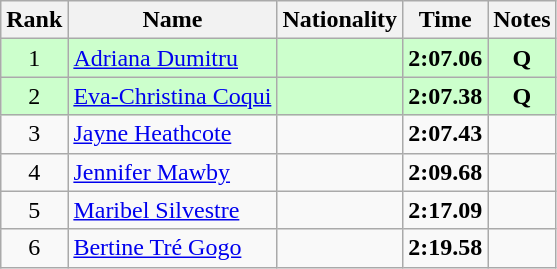<table class="wikitable sortable" style="text-align:center">
<tr>
<th>Rank</th>
<th>Name</th>
<th>Nationality</th>
<th>Time</th>
<th>Notes</th>
</tr>
<tr bgcolor=ccffcc>
<td>1</td>
<td align=left><a href='#'>Adriana Dumitru</a></td>
<td align=left></td>
<td><strong>2:07.06</strong></td>
<td><strong>Q</strong></td>
</tr>
<tr bgcolor=ccffcc>
<td>2</td>
<td align=left><a href='#'>Eva-Christina Coqui</a></td>
<td align=left></td>
<td><strong>2:07.38</strong></td>
<td><strong>Q</strong></td>
</tr>
<tr>
<td>3</td>
<td align=left><a href='#'>Jayne Heathcote</a></td>
<td align=left></td>
<td><strong>2:07.43</strong></td>
<td></td>
</tr>
<tr>
<td>4</td>
<td align=left><a href='#'>Jennifer Mawby</a></td>
<td align=left></td>
<td><strong>2:09.68</strong></td>
<td></td>
</tr>
<tr>
<td>5</td>
<td align=left><a href='#'>Maribel Silvestre</a></td>
<td align=left></td>
<td><strong>2:17.09</strong></td>
<td></td>
</tr>
<tr>
<td>6</td>
<td align=left><a href='#'>Bertine Tré Gogo</a></td>
<td align=left></td>
<td><strong>2:19.58</strong></td>
<td></td>
</tr>
</table>
